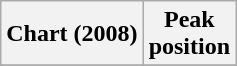<table class="wikitable plainrowheaders" style="text-align:center">
<tr>
<th scope="col">Chart (2008)</th>
<th scope="col">Peak<br>position</th>
</tr>
<tr>
</tr>
</table>
